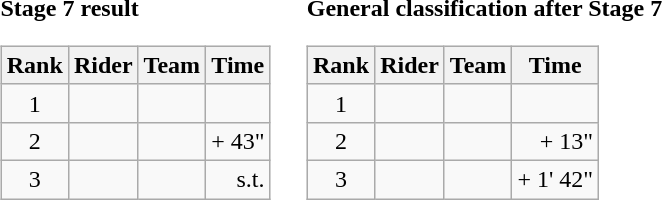<table>
<tr>
<td><strong>Stage 7 result</strong><br><table class="wikitable">
<tr>
<th scope="col">Rank</th>
<th scope="col">Rider</th>
<th scope="col">Team</th>
<th scope="col">Time</th>
</tr>
<tr>
<td style="text-align:center;">1</td>
<td></td>
<td></td>
<td style="text-align:right;"></td>
</tr>
<tr>
<td style="text-align:center;">2</td>
<td></td>
<td></td>
<td style="text-align:right;">+ 43"</td>
</tr>
<tr>
<td style="text-align:center;">3</td>
<td></td>
<td></td>
<td style="text-align:right;">s.t.</td>
</tr>
</table>
</td>
<td></td>
<td><strong>General classification after Stage 7</strong><br><table class="wikitable">
<tr>
<th scope="col">Rank</th>
<th scope="col">Rider</th>
<th scope="col">Team</th>
<th scope="col">Time</th>
</tr>
<tr>
<td style="text-align:center;">1</td>
<td></td>
<td></td>
<td style="text-align:right;"></td>
</tr>
<tr>
<td style="text-align:center;">2</td>
<td></td>
<td></td>
<td style="text-align:right;">+ 13"</td>
</tr>
<tr>
<td style="text-align:center;">3</td>
<td></td>
<td></td>
<td style="text-align:right;">+ 1' 42"</td>
</tr>
</table>
</td>
</tr>
</table>
